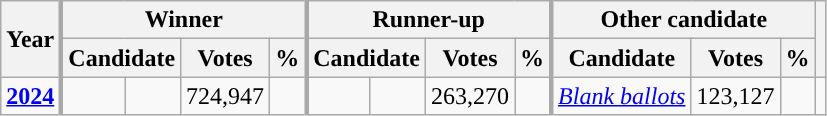<table class="wikitable sortable">
<tr>
<th rowspan="2" scope="col">Year</th>
<th colspan="4" scope="col" style="border-left:3px solid darkgray;">Winner</th>
<th colspan="4" scope="col" style="border-left:3px solid darkgray;">Runner-up</th>
<th colspan="4" scope="col" style="border-left:3px solid darkgray;">Other candidate</th>
<th rowspan="2" class="unsortable" scope="col"></th>
</tr>
<tr>
<th colspan="2" scope="col" style="border-left:3px solid darkgray;">Candidate</th>
<th data-sort-type="number" scope="col">Votes</th>
<th data-sort-type="number" scope="col">%</th>
<th colspan="2" scope="col" style="border-left:3px solid darkgray;">Candidate</th>
<th data-sort-type="number" scope="col">Votes</th>
<th data-sort-type="number" scope="col">%</th>
<th colspan="2" scope="col" style="border-left:3px solid darkgray;">Candidate</th>
<th data-sort-type="number" scope="col">Votes</th>
<th data-sort-type="number" scope="col">%</th>
</tr>
<tr>
<td><strong><a href='#'>2024</a></strong></td>
<td style="text-align:left; border-left:3px solid darkgray; background-color:"></td>
<td><strong></strong> </td>
<td>724,947</td>
<td></td>
<td style="text-align:left; border-left:3px solid darkgray; background-color:"></td>
<td> </td>
<td>263,270</td>
<td></td>
<td colspan="2" style="border-left:3px solid darkgray;"><em><a href='#'>Blank ballots</a></em></td>
<td>123,127</td>
<td></td>
<td></td>
</tr>
</table>
